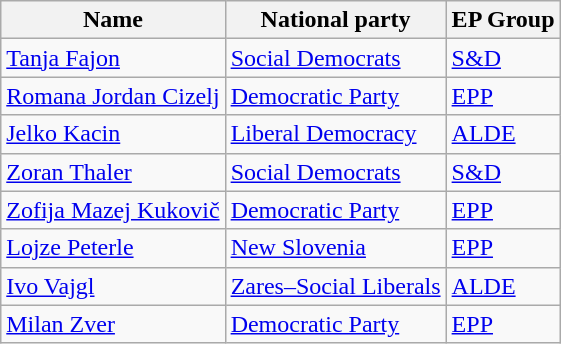<table class="sortable wikitable">
<tr>
<th>Name</th>
<th>National party</th>
<th>EP Group</th>
</tr>
<tr>
<td><a href='#'>Tanja Fajon</a></td>
<td> <a href='#'>Social Democrats</a></td>
<td> <a href='#'>S&D</a></td>
</tr>
<tr>
<td><a href='#'>Romana Jordan Cizelj</a></td>
<td> <a href='#'>Democratic Party</a></td>
<td> <a href='#'>EPP</a></td>
</tr>
<tr>
<td><a href='#'>Jelko Kacin</a></td>
<td> <a href='#'>Liberal Democracy</a></td>
<td> <a href='#'>ALDE</a></td>
</tr>
<tr>
<td><a href='#'>Zoran Thaler</a></td>
<td> <a href='#'>Social Democrats</a></td>
<td> <a href='#'>S&D</a></td>
</tr>
<tr>
<td><a href='#'>Zofija Mazej Kukovič</a></td>
<td> <a href='#'>Democratic Party</a></td>
<td> <a href='#'>EPP</a></td>
</tr>
<tr>
<td><a href='#'>Lojze Peterle</a></td>
<td> <a href='#'>New Slovenia</a></td>
<td> <a href='#'>EPP</a></td>
</tr>
<tr>
<td><a href='#'>Ivo Vajgl</a></td>
<td> <a href='#'>Zares–Social Liberals</a></td>
<td> <a href='#'>ALDE</a></td>
</tr>
<tr>
<td><a href='#'>Milan Zver</a></td>
<td> <a href='#'>Democratic Party</a></td>
<td> <a href='#'>EPP</a></td>
</tr>
</table>
